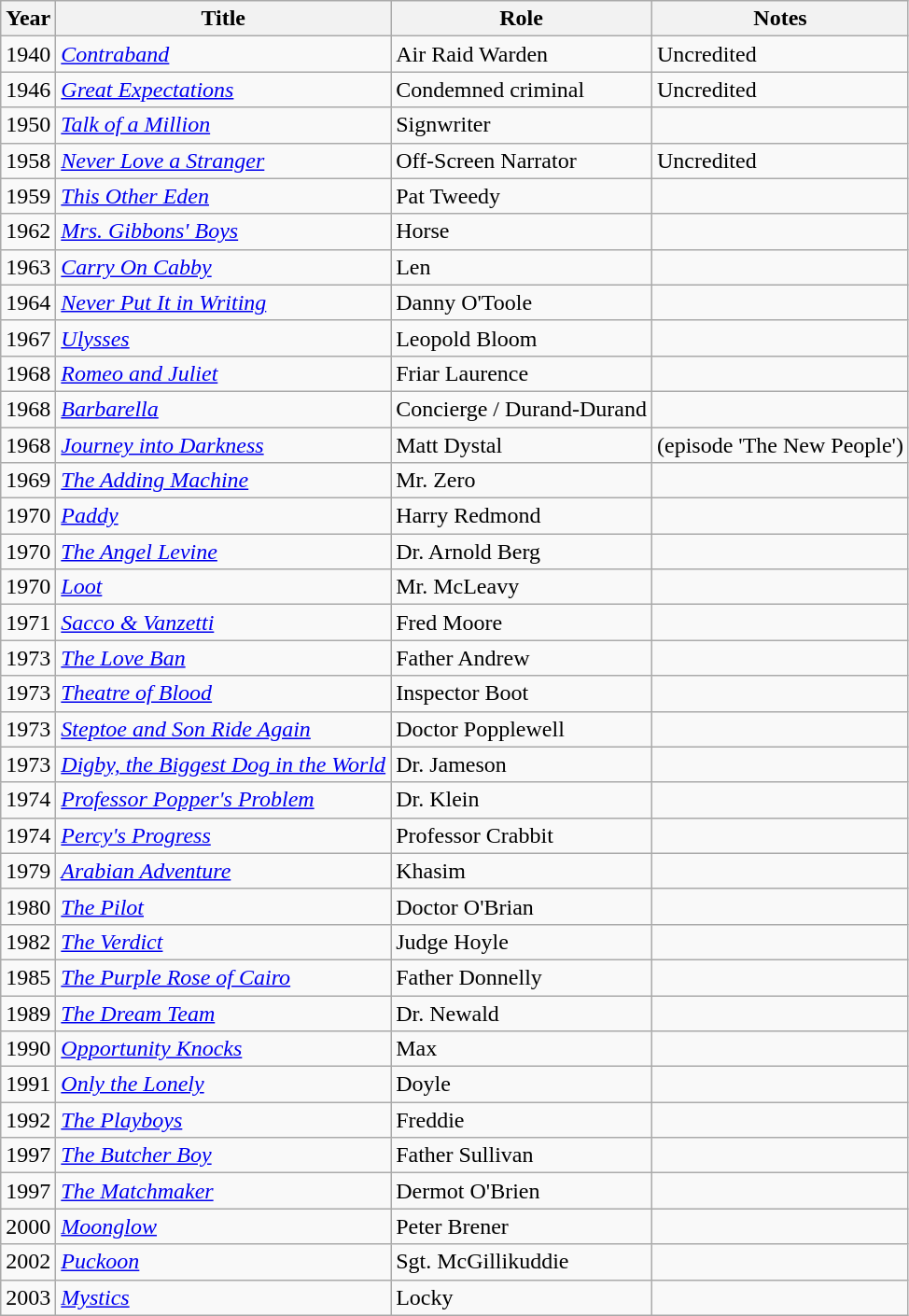<table class = "wikitable sortable">
<tr>
<th>Year</th>
<th>Title</th>
<th>Role</th>
<th>Notes</th>
</tr>
<tr>
<td>1940</td>
<td><em><a href='#'>Contraband</a></em></td>
<td>Air Raid Warden</td>
<td>Uncredited</td>
</tr>
<tr>
<td>1946</td>
<td><em><a href='#'>Great Expectations</a></em></td>
<td>Condemned criminal</td>
<td>Uncredited</td>
</tr>
<tr>
<td>1950</td>
<td><em><a href='#'>Talk of a Million</a></em></td>
<td>Signwriter</td>
<td></td>
</tr>
<tr>
<td>1958</td>
<td><em><a href='#'>Never Love a Stranger</a></em></td>
<td>Off-Screen Narrator</td>
<td>Uncredited</td>
</tr>
<tr>
<td>1959</td>
<td><em><a href='#'>This Other Eden</a></em></td>
<td>Pat Tweedy</td>
<td></td>
</tr>
<tr>
<td>1962</td>
<td><em><a href='#'>Mrs. Gibbons' Boys</a></em></td>
<td>Horse</td>
<td></td>
</tr>
<tr>
<td>1963</td>
<td><em><a href='#'>Carry On Cabby</a></em></td>
<td>Len</td>
<td></td>
</tr>
<tr>
<td>1964</td>
<td><em><a href='#'>Never Put It in Writing</a></em></td>
<td>Danny O'Toole</td>
<td></td>
</tr>
<tr>
<td>1967</td>
<td><em><a href='#'>Ulysses</a></em></td>
<td>Leopold Bloom</td>
<td></td>
</tr>
<tr>
<td>1968</td>
<td><em><a href='#'>Romeo and Juliet</a></em></td>
<td>Friar Laurence</td>
<td></td>
</tr>
<tr>
<td>1968</td>
<td><em><a href='#'>Barbarella</a></em></td>
<td>Concierge / Durand-Durand</td>
<td></td>
</tr>
<tr>
<td>1968</td>
<td><em><a href='#'>Journey into Darkness</a></em></td>
<td>Matt Dystal</td>
<td>(episode 'The New People')</td>
</tr>
<tr>
<td>1969</td>
<td><em><a href='#'>The Adding Machine</a></em></td>
<td>Mr. Zero</td>
<td></td>
</tr>
<tr>
<td>1970</td>
<td><em><a href='#'>Paddy</a></em></td>
<td>Harry Redmond</td>
<td></td>
</tr>
<tr>
<td>1970</td>
<td><em><a href='#'>The Angel Levine</a></em></td>
<td>Dr. Arnold Berg</td>
<td></td>
</tr>
<tr>
<td>1970</td>
<td><em><a href='#'>Loot</a></em></td>
<td>Mr. McLeavy</td>
<td></td>
</tr>
<tr>
<td>1971</td>
<td><em><a href='#'>Sacco & Vanzetti</a></em></td>
<td>Fred Moore</td>
<td></td>
</tr>
<tr>
<td>1973</td>
<td><em><a href='#'>The Love Ban</a></em></td>
<td>Father Andrew</td>
<td></td>
</tr>
<tr>
<td>1973</td>
<td><em><a href='#'>Theatre of Blood</a></em></td>
<td>Inspector Boot</td>
<td></td>
</tr>
<tr>
<td>1973</td>
<td><em><a href='#'>Steptoe and Son Ride Again</a></em></td>
<td>Doctor Popplewell</td>
<td></td>
</tr>
<tr>
<td>1973</td>
<td><em><a href='#'>Digby, the Biggest Dog in the World</a></em></td>
<td>Dr. Jameson</td>
<td></td>
</tr>
<tr>
<td>1974</td>
<td><em><a href='#'>Professor Popper's Problem</a></em></td>
<td>Dr. Klein</td>
<td></td>
</tr>
<tr>
<td>1974</td>
<td><em><a href='#'>Percy's Progress</a></em></td>
<td>Professor Crabbit</td>
<td></td>
</tr>
<tr>
<td>1979</td>
<td><em><a href='#'>Arabian Adventure</a></em></td>
<td>Khasim</td>
<td></td>
</tr>
<tr>
<td>1980</td>
<td><em><a href='#'>The Pilot</a></em></td>
<td>Doctor O'Brian</td>
<td></td>
</tr>
<tr>
<td>1982</td>
<td><em><a href='#'>The Verdict</a></em></td>
<td>Judge Hoyle</td>
<td></td>
</tr>
<tr>
<td>1985</td>
<td><em><a href='#'>The Purple Rose of Cairo</a></em></td>
<td>Father Donnelly</td>
<td></td>
</tr>
<tr>
<td>1989</td>
<td><em><a href='#'>The Dream Team</a></em></td>
<td>Dr. Newald</td>
<td></td>
</tr>
<tr>
<td>1990</td>
<td><em><a href='#'>Opportunity Knocks</a></em></td>
<td>Max</td>
<td></td>
</tr>
<tr>
<td>1991</td>
<td><em><a href='#'>Only the Lonely</a></em></td>
<td>Doyle</td>
<td></td>
</tr>
<tr>
<td>1992</td>
<td><em><a href='#'>The Playboys</a></em></td>
<td>Freddie</td>
<td></td>
</tr>
<tr>
<td>1997</td>
<td><em><a href='#'>The Butcher Boy</a></em></td>
<td>Father Sullivan</td>
<td></td>
</tr>
<tr>
<td>1997</td>
<td><em><a href='#'>The Matchmaker</a></em></td>
<td>Dermot O'Brien</td>
<td></td>
</tr>
<tr>
<td>2000</td>
<td><em><a href='#'>Moonglow</a></em></td>
<td>Peter Brener</td>
<td></td>
</tr>
<tr>
<td>2002</td>
<td><em><a href='#'>Puckoon</a></em></td>
<td>Sgt. McGillikuddie</td>
<td></td>
</tr>
<tr>
<td>2003</td>
<td><em><a href='#'>Mystics</a></em></td>
<td>Locky</td>
<td></td>
</tr>
</table>
